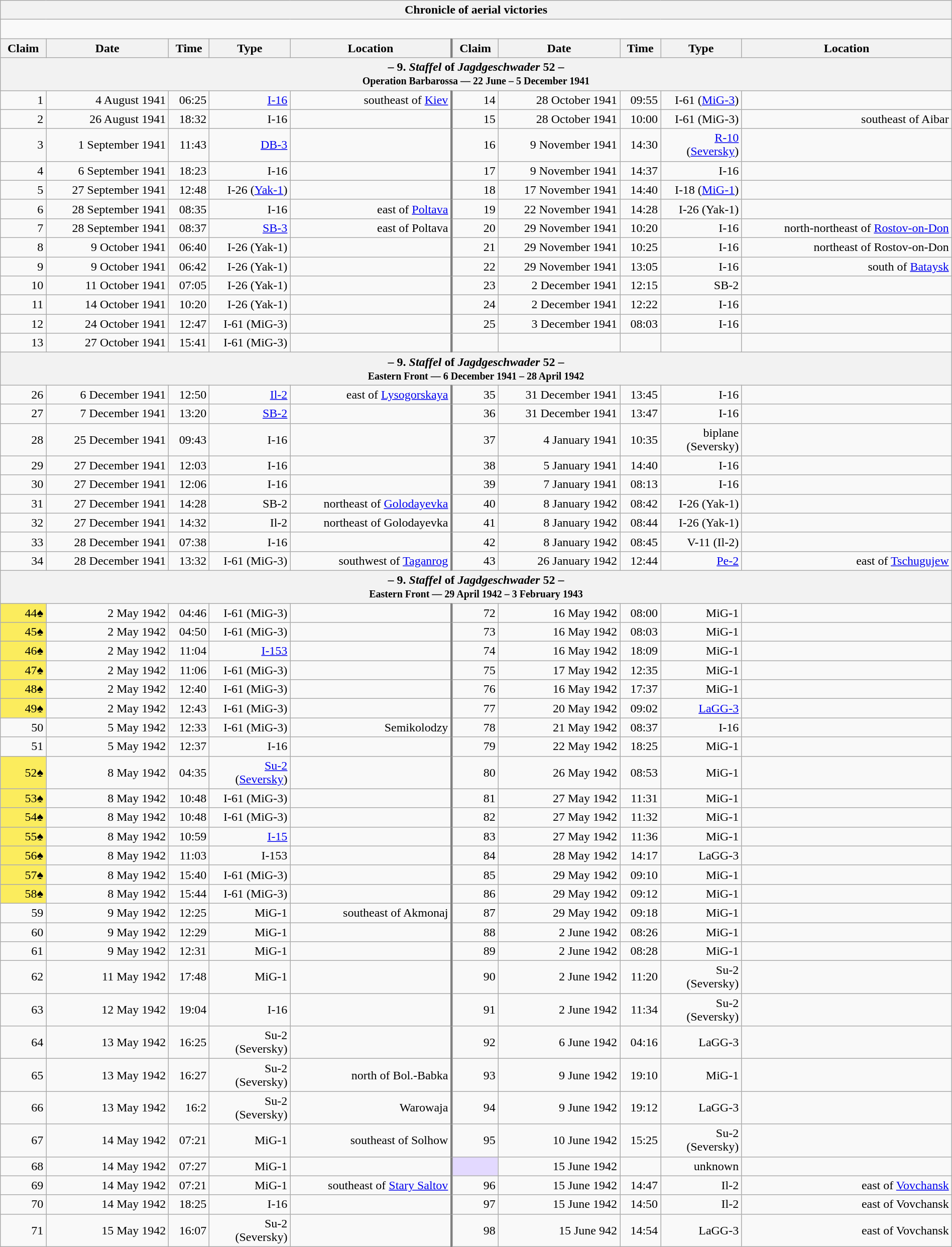<table class="wikitable plainrowheaders collapsible" style="margin-left: auto; margin-right: auto; border: none; text-align:right; width: 100%;">
<tr>
<th colspan="10">Chronicle of aerial victories</th>
</tr>
<tr>
<td colspan="10" style="text-align: left;"><br>
</td>
</tr>
<tr>
<th scope="col">Claim</th>
<th scope="col">Date</th>
<th scope="col">Time</th>
<th scope="col" width="100px">Type</th>
<th scope="col">Location</th>
<th scope="col" style="border-left: 3px solid grey;">Claim</th>
<th scope="col">Date</th>
<th scope="col">Time</th>
<th scope="col" width="100px">Type</th>
<th scope="col">Location</th>
</tr>
<tr>
<th colspan="10">– 9. <em>Staffel</em> of <em>Jagdgeschwader</em> 52 –<br><small>Operation Barbarossa — 22 June – 5 December 1941</small></th>
</tr>
<tr>
<td>1</td>
<td>4 August 1941</td>
<td>06:25</td>
<td><a href='#'>I-16</a></td>
<td>southeast of <a href='#'>Kiev</a></td>
<td style="border-left: 3px solid grey;">14</td>
<td>28 October 1941</td>
<td>09:55</td>
<td>I-61 (<a href='#'>MiG-3</a>)</td>
<td></td>
</tr>
<tr>
<td>2</td>
<td>26 August 1941</td>
<td>18:32</td>
<td>I-16</td>
<td></td>
<td style="border-left: 3px solid grey;">15</td>
<td>28 October 1941</td>
<td>10:00</td>
<td>I-61 (MiG-3)</td>
<td>southeast of Aibar</td>
</tr>
<tr>
<td>3</td>
<td>1 September 1941</td>
<td>11:43</td>
<td><a href='#'>DB-3</a></td>
<td></td>
<td style="border-left: 3px solid grey;">16</td>
<td>9 November 1941</td>
<td>14:30</td>
<td><a href='#'>R-10</a> (<a href='#'>Seversky</a>)</td>
<td></td>
</tr>
<tr>
<td>4</td>
<td>6 September 1941</td>
<td>18:23</td>
<td>I-16</td>
<td></td>
<td style="border-left: 3px solid grey;">17</td>
<td>9 November 1941</td>
<td>14:37</td>
<td>I-16</td>
<td></td>
</tr>
<tr>
<td>5</td>
<td>27 September 1941</td>
<td>12:48</td>
<td>I-26 (<a href='#'>Yak-1</a>)</td>
<td></td>
<td style="border-left: 3px solid grey;">18</td>
<td>17 November 1941</td>
<td>14:40</td>
<td>I-18 (<a href='#'>MiG-1</a>)</td>
<td></td>
</tr>
<tr>
<td>6</td>
<td>28 September 1941</td>
<td>08:35</td>
<td>I-16</td>
<td> east of <a href='#'>Poltava</a></td>
<td style="border-left: 3px solid grey;">19</td>
<td>22 November 1941</td>
<td>14:28</td>
<td>I-26 (Yak-1)</td>
<td></td>
</tr>
<tr>
<td>7</td>
<td>28 September 1941</td>
<td>08:37</td>
<td><a href='#'>SB-3</a></td>
<td>east of Poltava</td>
<td style="border-left: 3px solid grey;">20</td>
<td>29 November 1941</td>
<td>10:20</td>
<td>I-16</td>
<td>north-northeast of <a href='#'>Rostov-on-Don</a></td>
</tr>
<tr>
<td>8</td>
<td>9 October 1941</td>
<td>06:40</td>
<td>I-26 (Yak-1)</td>
<td></td>
<td style="border-left: 3px solid grey;">21</td>
<td>29 November 1941</td>
<td>10:25</td>
<td>I-16</td>
<td>northeast of Rostov-on-Don</td>
</tr>
<tr>
<td>9</td>
<td>9 October 1941</td>
<td>06:42</td>
<td>I-26 (Yak-1)</td>
<td></td>
<td style="border-left: 3px solid grey;">22</td>
<td>29 November 1941</td>
<td>13:05</td>
<td>I-16</td>
<td>south of <a href='#'>Bataysk</a></td>
</tr>
<tr>
<td>10</td>
<td>11 October 1941</td>
<td>07:05</td>
<td>I-26 (Yak-1)</td>
<td></td>
<td style="border-left: 3px solid grey;">23</td>
<td>2 December 1941</td>
<td>12:15</td>
<td>SB-2</td>
<td></td>
</tr>
<tr>
<td>11</td>
<td>14 October 1941</td>
<td>10:20</td>
<td>I-26 (Yak-1)</td>
<td></td>
<td style="border-left: 3px solid grey;">24</td>
<td>2 December 1941</td>
<td>12:22</td>
<td>I-16</td>
<td></td>
</tr>
<tr>
<td>12</td>
<td>24 October 1941</td>
<td>12:47</td>
<td>I-61 (MiG-3)</td>
<td></td>
<td style="border-left: 3px solid grey;">25</td>
<td>3 December 1941</td>
<td>08:03</td>
<td>I-16</td>
<td></td>
</tr>
<tr>
<td>13</td>
<td>27 October 1941</td>
<td>15:41</td>
<td>I-61 (MiG-3)</td>
<td></td>
<td style="border-left: 3px solid grey;"></td>
<td></td>
<td></td>
<td></td>
<td></td>
</tr>
<tr>
<th colspan="12">– 9. <em>Staffel</em> of <em>Jagdgeschwader</em> 52 –<br><small>Eastern Front — 6 December 1941 – 28 April 1942</small></th>
</tr>
<tr>
<td>26</td>
<td>6 December 1941</td>
<td>12:50</td>
<td><a href='#'>Il-2</a></td>
<td>east of <a href='#'>Lysogorskaya</a></td>
<td style="border-left: 3px solid grey;">35</td>
<td>31 December 1941</td>
<td>13:45</td>
<td>I-16</td>
<td></td>
</tr>
<tr>
<td>27</td>
<td>7 December 1941</td>
<td>13:20</td>
<td><a href='#'>SB-2</a></td>
<td></td>
<td style="border-left: 3px solid grey;">36</td>
<td>31 December 1941</td>
<td>13:47</td>
<td>I-16</td>
<td></td>
</tr>
<tr>
<td>28</td>
<td>25 December 1941</td>
<td>09:43</td>
<td>I-16</td>
<td></td>
<td style="border-left: 3px solid grey;">37</td>
<td>4 January 1941</td>
<td>10:35</td>
<td>biplane (Seversky)</td>
<td></td>
</tr>
<tr>
<td>29</td>
<td>27 December 1941</td>
<td>12:03</td>
<td>I-16</td>
<td></td>
<td style="border-left: 3px solid grey;">38</td>
<td>5 January 1941</td>
<td>14:40</td>
<td>I-16</td>
<td></td>
</tr>
<tr>
<td>30</td>
<td>27 December 1941</td>
<td>12:06</td>
<td>I-16</td>
<td></td>
<td style="border-left: 3px solid grey;">39</td>
<td>7 January 1941</td>
<td>08:13</td>
<td>I-16</td>
<td></td>
</tr>
<tr>
<td>31</td>
<td>27 December 1941</td>
<td>14:28</td>
<td>SB-2</td>
<td>northeast of <a href='#'>Golodayevka</a></td>
<td style="border-left: 3px solid grey;">40</td>
<td>8 January 1942</td>
<td>08:42</td>
<td>I-26 (Yak-1)</td>
<td></td>
</tr>
<tr>
<td>32</td>
<td>27 December 1941</td>
<td>14:32</td>
<td>Il-2</td>
<td>northeast of Golodayevka</td>
<td style="border-left: 3px solid grey;">41</td>
<td>8 January 1942</td>
<td>08:44</td>
<td>I-26 (Yak-1)</td>
<td></td>
</tr>
<tr>
<td>33</td>
<td>28 December 1941</td>
<td>07:38</td>
<td>I-16</td>
<td></td>
<td style="border-left: 3px solid grey;">42</td>
<td>8 January 1942</td>
<td>08:45</td>
<td>V-11 (Il-2)</td>
<td></td>
</tr>
<tr>
<td>34</td>
<td>28 December 1941</td>
<td>13:32</td>
<td>I-61 (MiG-3)</td>
<td>southwest of <a href='#'>Taganrog</a></td>
<td style="border-left: 3px solid grey;">43</td>
<td>26 January 1942</td>
<td>12:44</td>
<td><a href='#'>Pe-2</a></td>
<td>east of <a href='#'>Tschugujew</a></td>
</tr>
<tr>
<th colspan="10">– 9. <em>Staffel</em> of <em>Jagdgeschwader</em> 52 –<br><small>Eastern Front — 29 April 1942 – 3 February 1943</small></th>
</tr>
<tr>
<td style="background:#fbec5d;">44♠</td>
<td>2 May 1942</td>
<td>04:46</td>
<td>I-61 (MiG-3)</td>
<td></td>
<td style="border-left: 3px solid grey;">72</td>
<td>16 May 1942</td>
<td>08:00</td>
<td>MiG-1</td>
<td></td>
</tr>
<tr>
<td style="background:#fbec5d;">45♠</td>
<td>2 May 1942</td>
<td>04:50</td>
<td>I-61 (MiG-3)</td>
<td></td>
<td style="border-left: 3px solid grey;">73</td>
<td>16 May 1942</td>
<td>08:03</td>
<td>MiG-1</td>
<td></td>
</tr>
<tr>
<td style="background:#fbec5d;">46♠</td>
<td>2 May 1942</td>
<td>11:04</td>
<td><a href='#'>I-153</a></td>
<td></td>
<td style="border-left: 3px solid grey;">74</td>
<td>16 May 1942</td>
<td>18:09</td>
<td>MiG-1</td>
<td></td>
</tr>
<tr>
<td style="background:#fbec5d;">47♠</td>
<td>2 May 1942</td>
<td>11:06</td>
<td>I-61 (MiG-3)</td>
<td></td>
<td style="border-left: 3px solid grey;">75</td>
<td>17 May 1942</td>
<td>12:35</td>
<td>MiG-1</td>
<td></td>
</tr>
<tr>
<td style="background:#fbec5d;">48♠</td>
<td>2 May 1942</td>
<td>12:40</td>
<td>I-61 (MiG-3)</td>
<td></td>
<td style="border-left: 3px solid grey;">76</td>
<td>16 May 1942</td>
<td>17:37</td>
<td>MiG-1</td>
<td></td>
</tr>
<tr>
<td style="background:#fbec5d;">49♠</td>
<td>2 May 1942</td>
<td>12:43</td>
<td>I-61 (MiG-3)</td>
<td></td>
<td style="border-left: 3px solid grey;">77</td>
<td>20 May 1942</td>
<td>09:02</td>
<td><a href='#'>LaGG-3</a></td>
<td></td>
</tr>
<tr>
<td>50</td>
<td>5 May 1942</td>
<td>12:33</td>
<td>I-61 (MiG-3)</td>
<td>Semikolodzy</td>
<td style="border-left: 3px solid grey;">78</td>
<td>21 May 1942</td>
<td>08:37</td>
<td>I-16</td>
<td></td>
</tr>
<tr>
<td>51</td>
<td>5 May 1942</td>
<td>12:37</td>
<td>I-16</td>
<td></td>
<td style="border-left: 3px solid grey;">79</td>
<td>22 May 1942</td>
<td>18:25</td>
<td>MiG-1</td>
<td></td>
</tr>
<tr>
<td style="background:#fbec5d;">52♠</td>
<td>8 May 1942</td>
<td>04:35</td>
<td><a href='#'>Su-2</a> (<a href='#'>Seversky</a>)</td>
<td></td>
<td style="border-left: 3px solid grey;">80</td>
<td>26 May 1942</td>
<td>08:53</td>
<td>MiG-1</td>
<td></td>
</tr>
<tr>
<td style="background:#fbec5d;">53♠</td>
<td>8 May 1942</td>
<td>10:48</td>
<td>I-61 (MiG-3)</td>
<td></td>
<td style="border-left: 3px solid grey;">81</td>
<td>27 May 1942</td>
<td>11:31</td>
<td>MiG-1</td>
<td></td>
</tr>
<tr>
<td style="background:#fbec5d;">54♠</td>
<td>8 May 1942</td>
<td>10:48</td>
<td>I-61 (MiG-3)</td>
<td></td>
<td style="border-left: 3px solid grey;">82</td>
<td>27 May 1942</td>
<td>11:32</td>
<td>MiG-1</td>
<td></td>
</tr>
<tr>
<td style="background:#fbec5d;">55♠</td>
<td>8 May 1942</td>
<td>10:59</td>
<td><a href='#'>I-15</a></td>
<td></td>
<td style="border-left: 3px solid grey;">83</td>
<td>27 May 1942</td>
<td>11:36</td>
<td>MiG-1</td>
<td></td>
</tr>
<tr>
<td style="background:#fbec5d;">56♠</td>
<td>8 May 1942</td>
<td>11:03</td>
<td>I-153</td>
<td></td>
<td style="border-left: 3px solid grey;">84</td>
<td>28 May 1942</td>
<td>14:17</td>
<td>LaGG-3</td>
<td></td>
</tr>
<tr>
<td style="background:#fbec5d;">57♠</td>
<td>8 May 1942</td>
<td>15:40</td>
<td>I-61 (MiG-3)</td>
<td></td>
<td style="border-left: 3px solid grey;">85</td>
<td>29 May 1942</td>
<td>09:10</td>
<td>MiG-1</td>
<td></td>
</tr>
<tr>
<td style="background:#fbec5d;">58♠</td>
<td>8 May 1942</td>
<td>15:44</td>
<td>I-61 (MiG-3)</td>
<td></td>
<td style="border-left: 3px solid grey;">86</td>
<td>29 May 1942</td>
<td>09:12</td>
<td>MiG-1</td>
<td></td>
</tr>
<tr>
<td>59</td>
<td>9 May 1942</td>
<td>12:25</td>
<td>MiG-1</td>
<td> southeast of Akmonaj</td>
<td style="border-left: 3px solid grey;">87</td>
<td>29 May 1942</td>
<td>09:18</td>
<td>MiG-1</td>
<td></td>
</tr>
<tr>
<td>60</td>
<td>9 May 1942</td>
<td>12:29</td>
<td>MiG-1</td>
<td></td>
<td style="border-left: 3px solid grey;">88</td>
<td>2 June 1942</td>
<td>08:26</td>
<td>MiG-1</td>
<td></td>
</tr>
<tr>
<td>61</td>
<td>9 May 1942</td>
<td>12:31</td>
<td>MiG-1</td>
<td></td>
<td style="border-left: 3px solid grey;">89</td>
<td>2 June 1942</td>
<td>08:28</td>
<td>MiG-1</td>
<td></td>
</tr>
<tr>
<td>62</td>
<td>11 May 1942</td>
<td>17:48</td>
<td>MiG-1</td>
<td></td>
<td style="border-left: 3px solid grey;">90</td>
<td>2 June 1942</td>
<td>11:20</td>
<td>Su-2 (Seversky)</td>
<td></td>
</tr>
<tr>
<td>63</td>
<td>12 May 1942</td>
<td>19:04</td>
<td>I-16</td>
<td></td>
<td style="border-left: 3px solid grey;">91</td>
<td>2 June 1942</td>
<td>11:34</td>
<td>Su-2 (Seversky)</td>
<td></td>
</tr>
<tr>
<td>64</td>
<td>13 May 1942</td>
<td>16:25</td>
<td>Su-2 (Seversky)</td>
<td></td>
<td style="border-left: 3px solid grey;">92</td>
<td>6 June 1942</td>
<td>04:16</td>
<td>LaGG-3</td>
<td></td>
</tr>
<tr>
<td>65</td>
<td>13 May 1942</td>
<td>16:27</td>
<td>Su-2 (Seversky)</td>
<td> north of Bol.-Babka</td>
<td style="border-left: 3px solid grey;">93</td>
<td>9 June 1942</td>
<td>19:10</td>
<td>MiG-1</td>
<td></td>
</tr>
<tr>
<td>66</td>
<td>13 May 1942</td>
<td>16:2</td>
<td>Su-2 (Seversky)</td>
<td>Warowaja</td>
<td style="border-left: 3px solid grey;">94</td>
<td>9 June 1942</td>
<td>19:12</td>
<td>LaGG-3</td>
<td></td>
</tr>
<tr>
<td>67</td>
<td>14 May 1942</td>
<td>07:21</td>
<td>MiG-1</td>
<td> southeast of Solhow</td>
<td style="border-left: 3px solid grey;">95</td>
<td>10 June 1942</td>
<td>15:25</td>
<td>Su-2 (Seversky)</td>
<td></td>
</tr>
<tr>
<td>68</td>
<td>14 May 1942</td>
<td>07:27</td>
<td>MiG-1</td>
<td></td>
<td style="border-left: 3px solid grey; background:#e3d9ff;"></td>
<td>15 June 1942</td>
<td></td>
<td>unknown</td>
<td></td>
</tr>
<tr>
<td>69</td>
<td>14 May 1942</td>
<td>07:21</td>
<td>MiG-1</td>
<td> southeast of <a href='#'>Stary Saltov</a></td>
<td style="border-left: 3px solid grey;">96</td>
<td>15 June 1942</td>
<td>14:47</td>
<td>Il-2</td>
<td> east of <a href='#'>Vovchansk</a></td>
</tr>
<tr>
<td>70</td>
<td>14 May 1942</td>
<td>18:25</td>
<td>I-16</td>
<td></td>
<td style="border-left: 3px solid grey;">97</td>
<td>15 June 1942</td>
<td>14:50</td>
<td>Il-2</td>
<td> east of Vovchansk</td>
</tr>
<tr>
<td>71</td>
<td>15 May 1942</td>
<td>16:07</td>
<td>Su-2 (Seversky)</td>
<td></td>
<td style="border-left: 3px solid grey;">98</td>
<td>15 June 942</td>
<td>14:54</td>
<td>LaGG-3</td>
<td> east of Vovchansk</td>
</tr>
</table>
